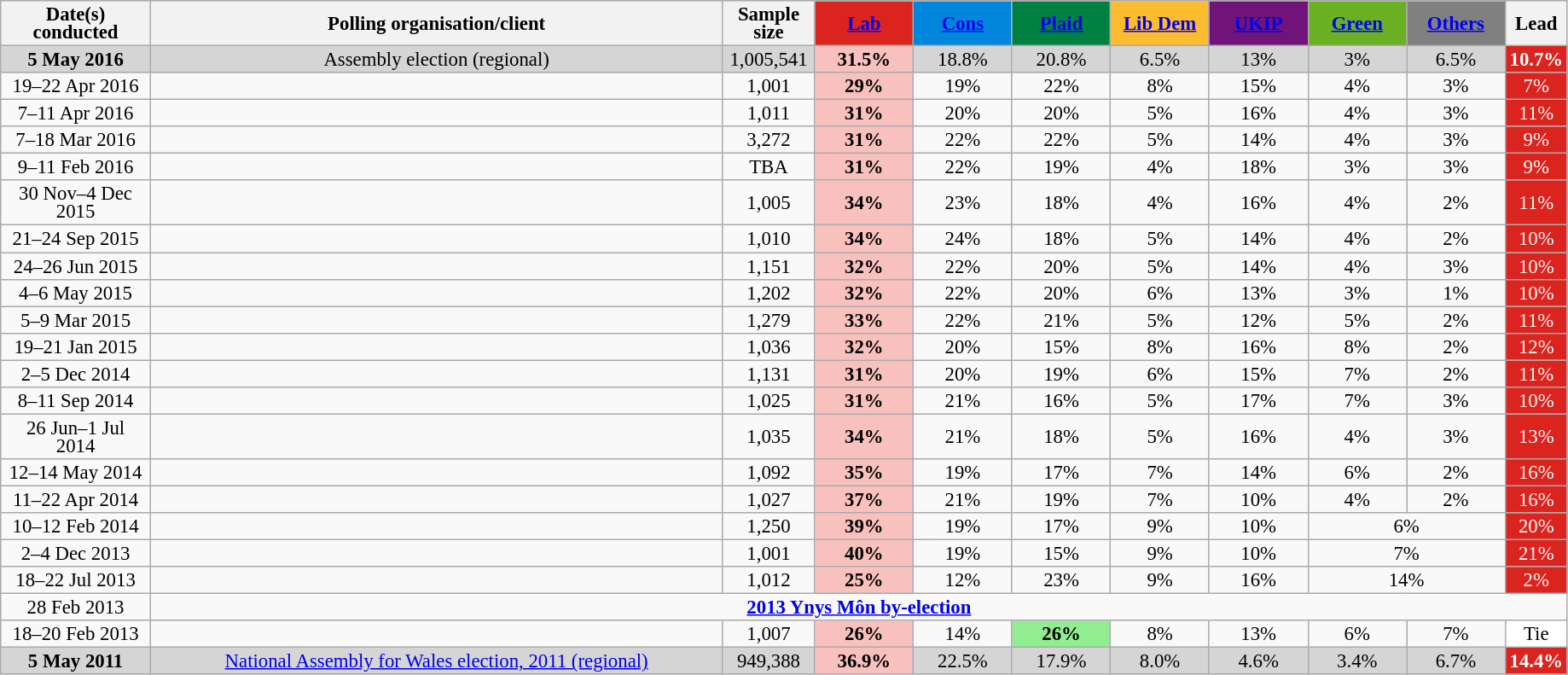<table class="wikitable sortable" style="text-align:center; font-size:95%; line-height:14px">
<tr>
<th ! style="width:110px;">Date(s)<br>conducted</th>
<th style="width:440px;">Polling organisation/client</th>
<th class="unsortable" style="width:65px;">Sample size</th>
<th class="unsortable"  style="background:#dc241f; width:70px;"><a href='#'><span>Lab</span></a></th>
<th class="unsortable"  style="background:#0087dc; width:70px;"><a href='#'><span>Cons</span></a></th>
<th class="unsortable"  style="background:#008142; width:70px;"><a href='#'><span>Plaid</span></a></th>
<th class="unsortable"  style="background:#fdbb30; width:70px;"><a href='#'><span>Lib Dem</span></a></th>
<th class="unsortable"  style="background:#70147A; width:70px;"><a href='#'><span>UKIP</span></a></th>
<th class="unsortable"  style="background:#6AB023; width:70px;"><a href='#'><span>Green</span></a></th>
<th class="unsortable"  style="background:gray; width:70px;"><a href='#'><span>Others</span></a></th>
<th class="unsortable" style="width:20px;">Lead</th>
</tr>
<tr>
<td style="background:#D5D5D5"><strong>5 May 2016</strong></td>
<td style="background:#D5D5D5">Assembly election (regional)</td>
<td style="background:#D5D5D5">1,005,541</td>
<td style="background:#F8C1BE"><strong>31.5%</strong></td>
<td style="background:#D5D5D5">18.8%</td>
<td style="background:#D5D5D5">20.8%</td>
<td style="background:#D5D5D5">6.5%</td>
<td style="background:#D5D5D5">13%</td>
<td style="background:#D5D5D5">3%</td>
<td style="background:#D5D5D5">6.5%</td>
<td style="background:#DC241F; color:white;"><strong>10.7%</strong></td>
</tr>
<tr>
<td>19–22 Apr 2016</td>
<td></td>
<td>1,001</td>
<td style="background:#F8C1BE"><strong>29%</strong></td>
<td>19%</td>
<td>22%</td>
<td>8%</td>
<td>15%</td>
<td>4%</td>
<td>3%</td>
<td style="background:#DC241F; color:white;">7%</td>
</tr>
<tr>
<td>7–11 Apr 2016</td>
<td></td>
<td>1,011</td>
<td style="background:#F8C1BE"><strong>31%</strong></td>
<td>20%</td>
<td>20%</td>
<td>5%</td>
<td>16%</td>
<td>4%</td>
<td>3%</td>
<td style="background:#DC241F; color:white;">11%</td>
</tr>
<tr>
<td>7–18 Mar 2016</td>
<td></td>
<td>3,272</td>
<td style="background:#F8C1BE"><strong>31%</strong></td>
<td>22%</td>
<td>22%</td>
<td>5%</td>
<td>14%</td>
<td>4%</td>
<td>3%</td>
<td style="background:#DC241F; color:white;">9%</td>
</tr>
<tr>
<td>9–11 Feb 2016</td>
<td></td>
<td>TBA</td>
<td style="background:#F8C1BE"><strong>31%</strong></td>
<td>22%</td>
<td>19%</td>
<td>4%</td>
<td>18%</td>
<td>3%</td>
<td>3%</td>
<td style="background:#DC241F; color:white;">9%</td>
</tr>
<tr>
<td>30 Nov–4 Dec 2015</td>
<td></td>
<td>1,005</td>
<td style="background:#F8C1BE"><strong>34%</strong></td>
<td>23%</td>
<td>18%</td>
<td>4%</td>
<td>16%</td>
<td>4%</td>
<td>2%</td>
<td style="background:#DC241F; color:white;">11%</td>
</tr>
<tr>
<td>21–24 Sep 2015</td>
<td></td>
<td>1,010</td>
<td style="background:#F8C1BE"><strong>34%</strong></td>
<td>24%</td>
<td>18%</td>
<td>5%</td>
<td>14%</td>
<td>4%</td>
<td>2%</td>
<td style="background:#DC241F; color:white;">10%</td>
</tr>
<tr>
<td>24–26 Jun 2015</td>
<td></td>
<td>1,151</td>
<td style="background:#F8C1BE"><strong>32%</strong></td>
<td>22%</td>
<td>20%</td>
<td>5%</td>
<td>14%</td>
<td>4%</td>
<td>3%</td>
<td style="background:#DC241F; color:white;">10%</td>
</tr>
<tr>
<td>4–6 May 2015</td>
<td></td>
<td>1,202</td>
<td style="background:#F8C1BE"><strong>32%</strong></td>
<td>22%</td>
<td>20%</td>
<td>6%</td>
<td>13%</td>
<td>3%</td>
<td>1%</td>
<td style="background:#DC241F; color:white;">10%</td>
</tr>
<tr>
<td>5–9 Mar 2015</td>
<td></td>
<td>1,279</td>
<td style="background:#F8C1BE"><strong>33%</strong></td>
<td>22%</td>
<td>21%</td>
<td>5%</td>
<td>12%</td>
<td>5%</td>
<td>2%</td>
<td style="background:#DC241F; color:white;">11%</td>
</tr>
<tr>
<td>19–21 Jan 2015</td>
<td></td>
<td>1,036</td>
<td style="background:#F8C1BE"><strong>32%</strong></td>
<td>20%</td>
<td>15%</td>
<td>8%</td>
<td>16%</td>
<td>8%</td>
<td>2%</td>
<td style="background:#DC241F; color:white;">12%</td>
</tr>
<tr>
<td>2–5 Dec 2014</td>
<td></td>
<td>1,131</td>
<td style="background:#F8C1BE"><strong>31%</strong></td>
<td>20%</td>
<td>19%</td>
<td>6%</td>
<td>15%</td>
<td>7%</td>
<td>2%</td>
<td style="background:#DC241F; color:white;">11%</td>
</tr>
<tr>
<td>8–11 Sep 2014</td>
<td></td>
<td>1,025</td>
<td style="background:#F8C1BE"><strong>31%</strong></td>
<td>21%</td>
<td>16%</td>
<td>5%</td>
<td>17%</td>
<td>7%</td>
<td>3%</td>
<td style="background:#DC241F; color:white;">10%</td>
</tr>
<tr>
<td>26 Jun–1 Jul 2014</td>
<td></td>
<td>1,035</td>
<td style="background:#F8C1BE"><strong>34%</strong></td>
<td>21%</td>
<td>18%</td>
<td>5%</td>
<td>16%</td>
<td>4%</td>
<td>3%</td>
<td style="background:#DC241F; color:white;">13%</td>
</tr>
<tr>
<td>12–14 May 2014</td>
<td></td>
<td>1,092</td>
<td style="background:#F8C1BE"><strong>35%</strong></td>
<td>19%</td>
<td>17%</td>
<td>7%</td>
<td>14%</td>
<td>6%</td>
<td>2%</td>
<td style="background:#DC241F; color:white;">16%</td>
</tr>
<tr>
<td>11–22 Apr 2014</td>
<td></td>
<td>1,027</td>
<td style="background:#F8C1BE"><strong>37%</strong></td>
<td>21%</td>
<td>19%</td>
<td>7%</td>
<td>10%</td>
<td>4%</td>
<td>2%</td>
<td style="background:#DC241F; color:white;">16%</td>
</tr>
<tr>
<td>10–12 Feb 2014</td>
<td></td>
<td>1,250</td>
<td style="background:#F8C1BE"><strong>39%</strong></td>
<td>19%</td>
<td>17%</td>
<td>9%</td>
<td>10%</td>
<td colspan="2">6%</td>
<td style="background:#DC241F; color:white;">20%</td>
</tr>
<tr>
<td>2–4 Dec 2013</td>
<td></td>
<td>1,001</td>
<td style="background:#F8C1BE"><strong>40%</strong></td>
<td>19%</td>
<td>15%</td>
<td>9%</td>
<td>10%</td>
<td colspan="2">7%</td>
<td style="background:#DC241F; color:white;">21%</td>
</tr>
<tr>
<td>18–22 Jul 2013</td>
<td></td>
<td>1,012</td>
<td style="background:#F8C1BE"><strong>25%</strong></td>
<td>12%</td>
<td>23%</td>
<td>9%</td>
<td>16%</td>
<td colspan="2">14%</td>
<td style="background:#DC241F; color:white;">2%</td>
</tr>
<tr>
<td>28 Feb 2013</td>
<td colspan="10"><strong><a href='#'>2013 Ynys Môn by-election</a></strong></td>
</tr>
<tr>
<td>18–20 Feb 2013</td>
<td></td>
<td>1,007</td>
<td style="background:#F8C1BE"><strong>26%</strong></td>
<td>14%</td>
<td style="background:#90ee90"><strong>26%</strong></td>
<td>8%</td>
<td>13%</td>
<td>6%</td>
<td>7%</td>
<td style="background:#fff; color:black;">Tie</td>
</tr>
<tr>
<td style="background:#D5D5D5"><strong>5 May 2011</strong></td>
<td style="background:#D5D5D5"><a href='#'>National Assembly for Wales election, 2011 (regional)</a></td>
<td style="background:#D5D5D5">949,388</td>
<td style="background:#F8C1BE"><strong>36.9%</strong></td>
<td style="background:#D5D5D5">22.5%</td>
<td style="background:#D5D5D5">17.9%</td>
<td style="background:#D5D5D5">8.0%</td>
<td style="background:#D5D5D5">4.6%</td>
<td style="background:#D5D5D5">3.4%</td>
<td style="background:#D5D5D5">6.7%</td>
<td style="background:#DC241F; color:white;"><strong>14.4%</strong></td>
</tr>
</table>
